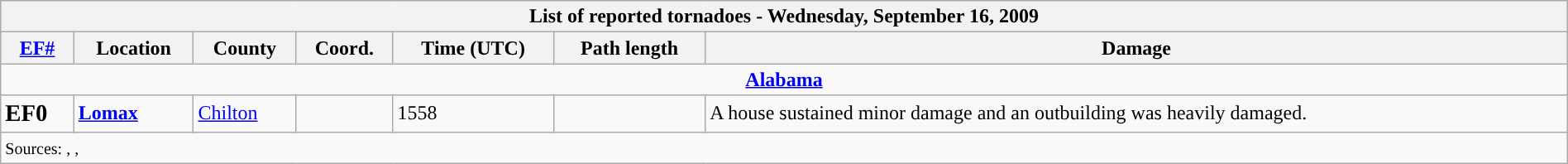<table class="wikitable collapsible" width="100%">
<tr>
<th colspan="7">List of reported tornadoes - Wednesday, September 16, 2009</th>
</tr>
<tr>
<th><a href='#'>EF#</a></th>
<th>Location</th>
<th>County</th>
<th>Coord.</th>
<th>Time (UTC)</th>
<th>Path length</th>
<th>Damage</th>
</tr>
<tr>
<td colspan="7" align=center><strong><a href='#'>Alabama</a></strong></td>
</tr>
<tr>
<td><big><strong>EF0</strong></big></td>
<td><strong><a href='#'>Lomax</a></strong></td>
<td><a href='#'>Chilton</a></td>
<td></td>
<td>1558</td>
<td></td>
<td>A house sustained minor damage and an outbuilding was heavily damaged.</td>
</tr>
<tr>
<td colspan="7"><small>Sources: , , </small></td>
</tr>
</table>
